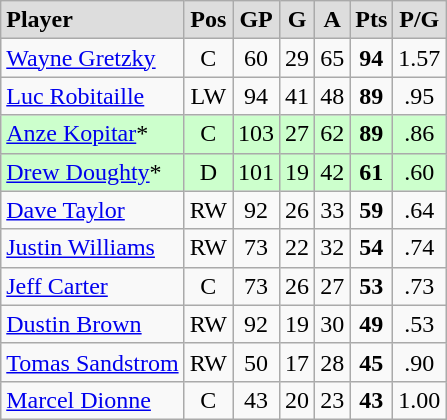<table class="wikitable" style="text-align:center; float:left; margin-right:1em;">
<tr style="text-align:center; font-weight:bold; background:#ddd;">
<td style="text-align:left;">Player</td>
<td>Pos</td>
<td>GP</td>
<td>G</td>
<td>A</td>
<td>Pts</td>
<td>P/G</td>
</tr>
<tr>
<td style="text-align:left;"><a href='#'>Wayne Gretzky</a></td>
<td>C</td>
<td>60</td>
<td>29</td>
<td>65</td>
<td><strong>94</strong></td>
<td>1.57</td>
</tr>
<tr>
<td style="text-align:left;"><a href='#'>Luc Robitaille</a></td>
<td>LW</td>
<td>94</td>
<td>41</td>
<td>48</td>
<td><strong>89</strong></td>
<td>.95</td>
</tr>
<tr style="background:#cfc;">
<td style="text-align:left;"><a href='#'>Anze Kopitar</a>*</td>
<td>C</td>
<td>103</td>
<td>27</td>
<td>62</td>
<td><strong>89</strong></td>
<td>.86</td>
</tr>
<tr style="background:#cfc;">
<td style="text-align:left;"><a href='#'>Drew Doughty</a>*</td>
<td>D</td>
<td>101</td>
<td>19</td>
<td>42</td>
<td><strong>61</strong></td>
<td>.60</td>
</tr>
<tr>
<td style="text-align:left;"><a href='#'>Dave Taylor</a></td>
<td>RW</td>
<td>92</td>
<td>26</td>
<td>33</td>
<td><strong>59</strong></td>
<td>.64</td>
</tr>
<tr>
<td style="text-align:left;"><a href='#'>Justin Williams</a></td>
<td>RW</td>
<td>73</td>
<td>22</td>
<td>32</td>
<td><strong>54</strong></td>
<td>.74</td>
</tr>
<tr>
<td style="text-align:left;"><a href='#'>Jeff Carter</a></td>
<td>C</td>
<td>73</td>
<td>26</td>
<td>27</td>
<td><strong>53</strong></td>
<td>.73</td>
</tr>
<tr>
<td style="text-align:left;"><a href='#'>Dustin Brown</a></td>
<td>RW</td>
<td>92</td>
<td>19</td>
<td>30</td>
<td><strong>49</strong></td>
<td>.53</td>
</tr>
<tr>
<td style="text-align:left;"><a href='#'>Tomas Sandstrom</a></td>
<td>RW</td>
<td>50</td>
<td>17</td>
<td>28</td>
<td><strong>45</strong></td>
<td>.90</td>
</tr>
<tr>
<td style="text-align:left;"><a href='#'>Marcel Dionne</a></td>
<td>C</td>
<td>43</td>
<td>20</td>
<td>23</td>
<td><strong>43</strong></td>
<td>1.00</td>
</tr>
</table>
